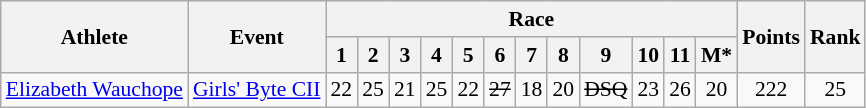<table class="wikitable" border="1" style="font-size:90%">
<tr>
<th rowspan=2>Athlete</th>
<th rowspan=2>Event</th>
<th colspan=12>Race</th>
<th rowspan=2>Points</th>
<th rowspan=2>Rank</th>
</tr>
<tr>
<th>1</th>
<th>2</th>
<th>3</th>
<th>4</th>
<th>5</th>
<th>6</th>
<th>7</th>
<th>8</th>
<th>9</th>
<th>10</th>
<th>11</th>
<th>M*</th>
</tr>
<tr>
<td><a href='#'>Elizabeth Wauchope</a></td>
<td><a href='#'>Girls' Byte CII</a></td>
<td align=center>22</td>
<td align=center>25</td>
<td align=center>21</td>
<td align=center>25</td>
<td align=center>22</td>
<td align=center><s>27</s></td>
<td align=center>18</td>
<td align=center>20</td>
<td align=center><s>DSQ</s></td>
<td align=center>23</td>
<td align=center>26</td>
<td align=center>20</td>
<td align=center>222</td>
<td align=center>25</td>
</tr>
</table>
